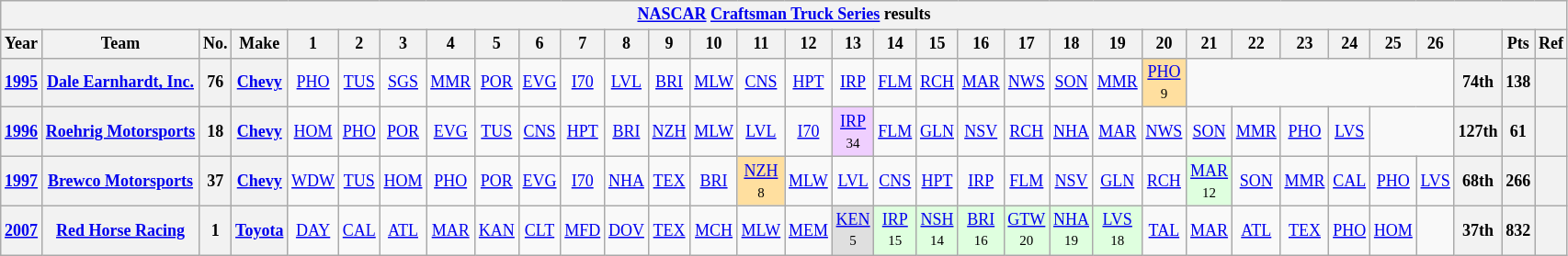<table class="wikitable" style="text-align:center; font-size:75%">
<tr>
<th colspan=45><a href='#'>NASCAR</a> <a href='#'>Craftsman Truck Series</a> results</th>
</tr>
<tr>
<th>Year</th>
<th>Team</th>
<th>No.</th>
<th>Make</th>
<th>1</th>
<th>2</th>
<th>3</th>
<th>4</th>
<th>5</th>
<th>6</th>
<th>7</th>
<th>8</th>
<th>9</th>
<th>10</th>
<th>11</th>
<th>12</th>
<th>13</th>
<th>14</th>
<th>15</th>
<th>16</th>
<th>17</th>
<th>18</th>
<th>19</th>
<th>20</th>
<th>21</th>
<th>22</th>
<th>23</th>
<th>24</th>
<th>25</th>
<th>26</th>
<th></th>
<th>Pts</th>
<th>Ref</th>
</tr>
<tr>
<th><a href='#'>1995</a></th>
<th><a href='#'>Dale Earnhardt, Inc.</a></th>
<th>76</th>
<th><a href='#'>Chevy</a></th>
<td><a href='#'>PHO</a></td>
<td><a href='#'>TUS</a></td>
<td><a href='#'>SGS</a></td>
<td><a href='#'>MMR</a></td>
<td><a href='#'>POR</a></td>
<td><a href='#'>EVG</a></td>
<td><a href='#'>I70</a></td>
<td><a href='#'>LVL</a></td>
<td><a href='#'>BRI</a></td>
<td><a href='#'>MLW</a></td>
<td><a href='#'>CNS</a></td>
<td><a href='#'>HPT</a></td>
<td><a href='#'>IRP</a></td>
<td><a href='#'>FLM</a></td>
<td><a href='#'>RCH</a></td>
<td><a href='#'>MAR</a></td>
<td><a href='#'>NWS</a></td>
<td><a href='#'>SON</a></td>
<td><a href='#'>MMR</a></td>
<td style="background:#FFDF9F;"><a href='#'>PHO</a><br><small>9</small></td>
<td colspan=6></td>
<th>74th</th>
<th>138</th>
<th></th>
</tr>
<tr>
<th><a href='#'>1996</a></th>
<th><a href='#'>Roehrig Motorsports</a></th>
<th>18</th>
<th><a href='#'>Chevy</a></th>
<td><a href='#'>HOM</a></td>
<td><a href='#'>PHO</a></td>
<td><a href='#'>POR</a></td>
<td><a href='#'>EVG</a></td>
<td><a href='#'>TUS</a></td>
<td><a href='#'>CNS</a></td>
<td><a href='#'>HPT</a></td>
<td><a href='#'>BRI</a></td>
<td><a href='#'>NZH</a></td>
<td><a href='#'>MLW</a></td>
<td><a href='#'>LVL</a></td>
<td><a href='#'>I70</a></td>
<td style="background:#EFCFFF;"><a href='#'>IRP</a><br><small>34</small></td>
<td><a href='#'>FLM</a></td>
<td><a href='#'>GLN</a></td>
<td><a href='#'>NSV</a></td>
<td><a href='#'>RCH</a></td>
<td><a href='#'>NHA</a></td>
<td><a href='#'>MAR</a></td>
<td><a href='#'>NWS</a></td>
<td><a href='#'>SON</a></td>
<td><a href='#'>MMR</a></td>
<td><a href='#'>PHO</a></td>
<td><a href='#'>LVS</a></td>
<td colspan=2></td>
<th>127th</th>
<th>61</th>
<th></th>
</tr>
<tr>
<th><a href='#'>1997</a></th>
<th><a href='#'>Brewco Motorsports</a></th>
<th>37</th>
<th><a href='#'>Chevy</a></th>
<td><a href='#'>WDW</a></td>
<td><a href='#'>TUS</a></td>
<td><a href='#'>HOM</a></td>
<td><a href='#'>PHO</a></td>
<td><a href='#'>POR</a></td>
<td><a href='#'>EVG</a></td>
<td><a href='#'>I70</a></td>
<td><a href='#'>NHA</a></td>
<td><a href='#'>TEX</a></td>
<td><a href='#'>BRI</a></td>
<td style="background:#FFDF9F;"><a href='#'>NZH</a><br><small>8</small></td>
<td><a href='#'>MLW</a></td>
<td><a href='#'>LVL</a></td>
<td><a href='#'>CNS</a></td>
<td><a href='#'>HPT</a></td>
<td><a href='#'>IRP</a></td>
<td><a href='#'>FLM</a></td>
<td><a href='#'>NSV</a></td>
<td><a href='#'>GLN</a></td>
<td><a href='#'>RCH</a></td>
<td style="background:#DFFFDF;"><a href='#'>MAR</a><br><small>12</small></td>
<td><a href='#'>SON</a></td>
<td><a href='#'>MMR</a></td>
<td><a href='#'>CAL</a></td>
<td><a href='#'>PHO</a></td>
<td><a href='#'>LVS</a></td>
<th>68th</th>
<th>266</th>
<th></th>
</tr>
<tr>
<th><a href='#'>2007</a></th>
<th><a href='#'>Red Horse Racing</a></th>
<th>1</th>
<th><a href='#'>Toyota</a></th>
<td><a href='#'>DAY</a></td>
<td><a href='#'>CAL</a></td>
<td><a href='#'>ATL</a></td>
<td><a href='#'>MAR</a></td>
<td><a href='#'>KAN</a></td>
<td><a href='#'>CLT</a></td>
<td><a href='#'>MFD</a></td>
<td><a href='#'>DOV</a></td>
<td><a href='#'>TEX</a></td>
<td><a href='#'>MCH</a></td>
<td><a href='#'>MLW</a></td>
<td><a href='#'>MEM</a></td>
<td style="background:#DFDFDF;"><a href='#'>KEN</a><br><small>5</small></td>
<td style="background:#DFFFDF;"><a href='#'>IRP</a><br><small>15</small></td>
<td style="background:#DFFFDF;"><a href='#'>NSH</a><br><small>14</small></td>
<td style="background:#DFFFDF;"><a href='#'>BRI</a><br><small>16</small></td>
<td style="background:#DFFFDF;"><a href='#'>GTW</a><br><small>20</small></td>
<td style="background:#DFFFDF;"><a href='#'>NHA</a><br><small>19</small></td>
<td style="background:#DFFFDF;"><a href='#'>LVS</a><br><small>18</small></td>
<td><a href='#'>TAL</a></td>
<td><a href='#'>MAR</a></td>
<td><a href='#'>ATL</a></td>
<td><a href='#'>TEX</a></td>
<td><a href='#'>PHO</a></td>
<td><a href='#'>HOM</a></td>
<td></td>
<th>37th</th>
<th>832</th>
<th></th>
</tr>
</table>
